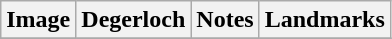<table class="sortable wikitable">
<tr>
<th>Image</th>
<th>Degerloch</th>
<th>Notes</th>
<th>Landmarks</th>
</tr>
<tr>
</tr>
</table>
